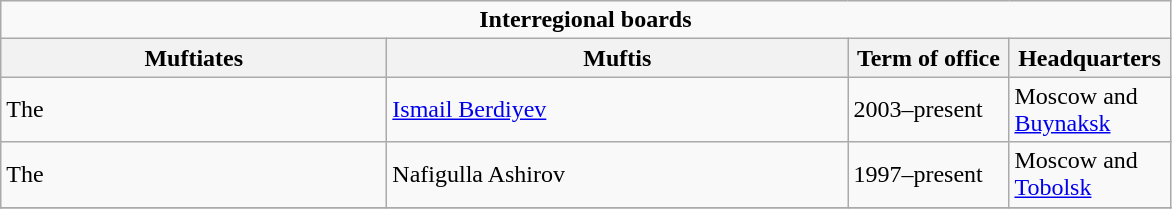<table class=wikitable>
<tr>
<td colspan=4 align=center><strong>Interregional boards</strong></td>
</tr>
<tr>
<th scope="row" width="250">Muftiates</th>
<th scope="row" width="300">Muftis</th>
<th scope="row" width="100">Term of office</th>
<th scope="row" width="100">Headquarters</th>
</tr>
<tr>
<td>The </td>
<td><a href='#'>Ismail Berdiyev</a></td>
<td>2003–present</td>
<td>Moscow and <a href='#'>Buynaksk</a></td>
</tr>
<tr>
<td>The </td>
<td>Nafigulla Ashirov</td>
<td>1997–present</td>
<td>Moscow and <a href='#'>Tobolsk</a></td>
</tr>
<tr>
</tr>
</table>
